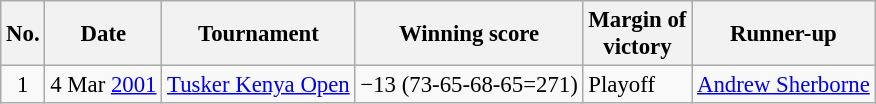<table class="wikitable" style="font-size:95%;">
<tr>
<th>No.</th>
<th>Date</th>
<th>Tournament</th>
<th>Winning score</th>
<th>Margin of<br>victory</th>
<th>Runner-up</th>
</tr>
<tr>
<td align=center>1</td>
<td align=right>4 Mar <a href='#'>2001</a></td>
<td><a href='#'>Tusker Kenya Open</a></td>
<td>−13 (73-65-68-65=271)</td>
<td>Playoff</td>
<td> <a href='#'>Andrew Sherborne</a></td>
</tr>
</table>
